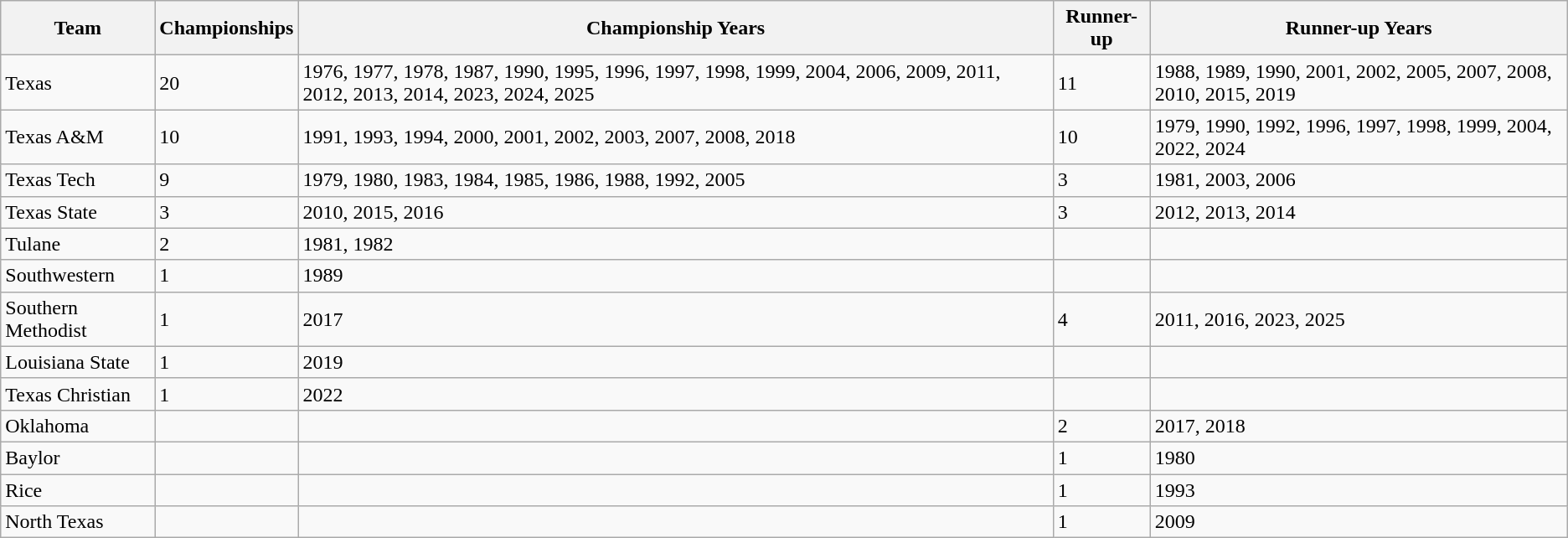<table class="wikitable">
<tr>
<th>Team</th>
<th>Championships</th>
<th>Championship Years</th>
<th>Runner-up</th>
<th>Runner-up Years</th>
</tr>
<tr>
<td>Texas</td>
<td>20</td>
<td>1976, 1977, 1978, 1987, 1990, 1995, 1996, 1997, 1998, 1999, 2004, 2006, 2009, 2011, 2012, 2013, 2014, 2023, 2024, 2025</td>
<td>11</td>
<td>1988, 1989, 1990, 2001, 2002, 2005, 2007, 2008, 2010, 2015, 2019</td>
</tr>
<tr>
<td>Texas A&M</td>
<td>10</td>
<td>1991, 1993, 1994, 2000, 2001, 2002, 2003, 2007, 2008, 2018</td>
<td>10</td>
<td>1979, 1990, 1992, 1996, 1997, 1998, 1999, 2004, 2022, 2024</td>
</tr>
<tr>
<td>Texas Tech</td>
<td>9</td>
<td>1979, 1980, 1983, 1984, 1985, 1986, 1988, 1992, 2005</td>
<td>3</td>
<td>1981, 2003, 2006</td>
</tr>
<tr>
<td>Texas State</td>
<td>3</td>
<td>2010, 2015, 2016</td>
<td>3</td>
<td>2012, 2013, 2014</td>
</tr>
<tr>
<td>Tulane</td>
<td>2</td>
<td>1981, 1982</td>
<td></td>
<td></td>
</tr>
<tr>
<td>Southwestern</td>
<td>1</td>
<td>1989</td>
<td></td>
<td></td>
</tr>
<tr>
<td>Southern Methodist</td>
<td>1</td>
<td>2017</td>
<td>4</td>
<td>2011, 2016, 2023, 2025</td>
</tr>
<tr>
<td>Louisiana State</td>
<td>1</td>
<td>2019</td>
<td></td>
<td></td>
</tr>
<tr>
<td>Texas Christian</td>
<td>1</td>
<td>2022</td>
<td></td>
<td></td>
</tr>
<tr>
<td>Oklahoma</td>
<td></td>
<td></td>
<td>2</td>
<td>2017, 2018</td>
</tr>
<tr>
<td>Baylor</td>
<td></td>
<td></td>
<td>1</td>
<td>1980</td>
</tr>
<tr>
<td>Rice</td>
<td></td>
<td></td>
<td>1</td>
<td>1993</td>
</tr>
<tr>
<td>North Texas</td>
<td></td>
<td></td>
<td>1</td>
<td>2009</td>
</tr>
</table>
